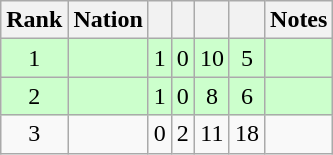<table class="wikitable sortable" style="text-align: center;">
<tr>
<th>Rank</th>
<th>Nation</th>
<th></th>
<th></th>
<th></th>
<th></th>
<th>Notes</th>
</tr>
<tr style="background:#cfc;">
<td>1</td>
<td align=left></td>
<td>1</td>
<td>0</td>
<td>10</td>
<td>5</td>
<td></td>
</tr>
<tr style="background:#cfc;">
<td>2</td>
<td align=left></td>
<td>1</td>
<td>0</td>
<td>8</td>
<td>6</td>
<td></td>
</tr>
<tr>
<td>3</td>
<td align=left></td>
<td>0</td>
<td>2</td>
<td>11</td>
<td>18</td>
<td></td>
</tr>
</table>
